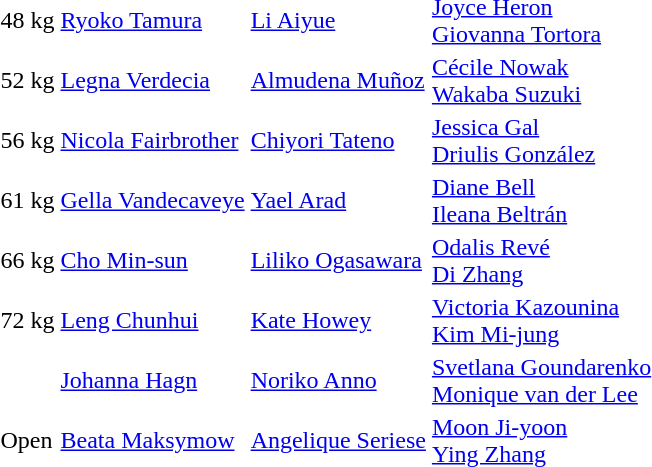<table>
<tr>
<td>48 kg</td>
<td> <a href='#'>Ryoko Tamura</a></td>
<td> <a href='#'>Li Aiyue</a></td>
<td> <a href='#'>Joyce Heron</a> <br>  <a href='#'>Giovanna Tortora</a></td>
</tr>
<tr>
<td>52 kg</td>
<td> <a href='#'>Legna Verdecia</a></td>
<td> <a href='#'>Almudena Muñoz</a></td>
<td> <a href='#'>Cécile Nowak</a> <br>  <a href='#'>Wakaba Suzuki</a></td>
</tr>
<tr>
<td>56 kg</td>
<td> <a href='#'>Nicola Fairbrother</a></td>
<td> <a href='#'>Chiyori Tateno</a></td>
<td> <a href='#'>Jessica Gal</a> <br>  <a href='#'>Driulis González</a></td>
</tr>
<tr>
<td>61 kg</td>
<td> <a href='#'>Gella Vandecaveye</a></td>
<td> <a href='#'>Yael Arad</a></td>
<td> <a href='#'>Diane Bell</a> <br>  <a href='#'>Ileana Beltrán</a></td>
</tr>
<tr>
<td>66 kg</td>
<td> <a href='#'>Cho Min-sun</a></td>
<td> <a href='#'>Liliko Ogasawara</a></td>
<td> <a href='#'>Odalis Revé</a> <br>  <a href='#'>Di Zhang</a></td>
</tr>
<tr>
<td>72 kg</td>
<td> <a href='#'>Leng Chunhui</a></td>
<td> <a href='#'>Kate Howey</a></td>
<td> <a href='#'>Victoria Kazounina</a> <br>  <a href='#'>Kim Mi-jung</a></td>
</tr>
<tr>
<td></td>
<td> <a href='#'>Johanna Hagn</a></td>
<td> <a href='#'>Noriko Anno</a></td>
<td> <a href='#'>Svetlana Goundarenko</a> <br>  <a href='#'>Monique van der Lee</a></td>
</tr>
<tr>
<td>Open</td>
<td> <a href='#'>Beata Maksymow</a></td>
<td> <a href='#'>Angelique Seriese</a></td>
<td> <a href='#'>Moon Ji-yoon</a> <br>  <a href='#'>Ying Zhang</a></td>
</tr>
</table>
